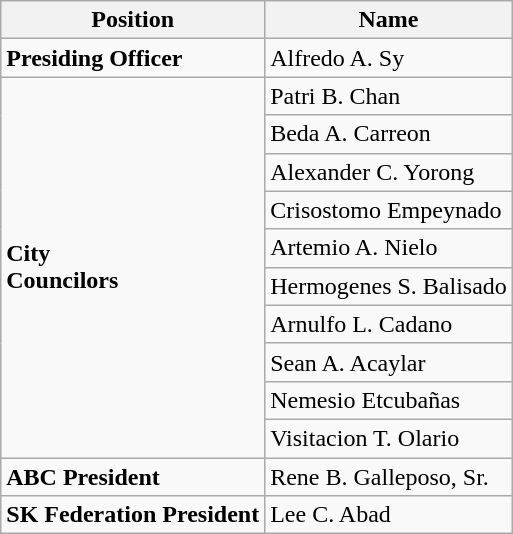<table class=wikitable>
<tr>
<th>Position</th>
<th>Name</th>
</tr>
<tr>
<td><strong>Presiding Officer</strong></td>
<td>Alfredo A. Sy</td>
</tr>
<tr>
<td rowspan=10><strong>City<br>Councilors</strong></td>
<td>Patri B. Chan</td>
</tr>
<tr>
<td>Beda A. Carreon</td>
</tr>
<tr>
<td>Alexander C. Yorong</td>
</tr>
<tr>
<td>Crisostomo Empeynado</td>
</tr>
<tr>
<td>Artemio A. Nielo</td>
</tr>
<tr>
<td>Hermogenes S. Balisado</td>
</tr>
<tr>
<td>Arnulfo L. Cadano</td>
</tr>
<tr>
<td>Sean A. Acaylar</td>
</tr>
<tr>
<td>Nemesio Etcubañas</td>
</tr>
<tr>
<td>Visitacion T. Olario</td>
</tr>
<tr>
<td><strong>ABC President</strong></td>
<td>Rene B. Galleposo, Sr.</td>
</tr>
<tr>
<td><strong>SK Federation President</strong></td>
<td>Lee C. Abad</td>
</tr>
</table>
